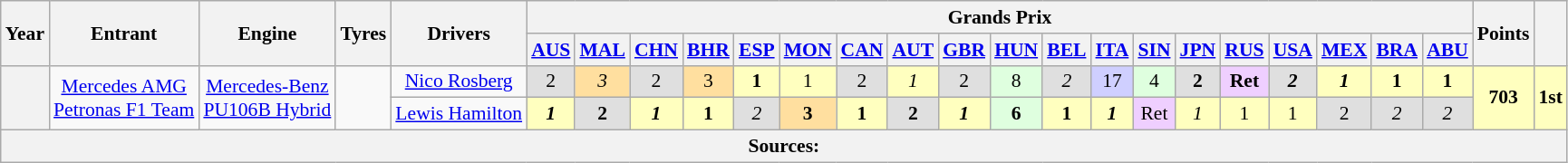<table class="wikitable" style="text-align:center; font-size:90%">
<tr>
<th rowspan="2">Year</th>
<th rowspan="2">Entrant</th>
<th rowspan="2">Engine</th>
<th rowspan="2">Tyres</th>
<th rowspan="2">Drivers</th>
<th colspan="19">Grands Prix</th>
<th rowspan="2">Points</th>
<th rowspan="2"></th>
</tr>
<tr>
<th><a href='#'>AUS</a></th>
<th><a href='#'>MAL</a></th>
<th><a href='#'>CHN</a></th>
<th><a href='#'>BHR</a></th>
<th><a href='#'>ESP</a></th>
<th><a href='#'>MON</a></th>
<th><a href='#'>CAN</a></th>
<th><a href='#'>AUT</a></th>
<th><a href='#'>GBR</a></th>
<th><a href='#'>HUN</a></th>
<th><a href='#'>BEL</a></th>
<th><a href='#'>ITA</a></th>
<th><a href='#'>SIN</a></th>
<th><a href='#'>JPN</a></th>
<th><a href='#'>RUS</a></th>
<th><a href='#'>USA</a></th>
<th><a href='#'>MEX</a></th>
<th><a href='#'>BRA</a></th>
<th><a href='#'>ABU</a></th>
</tr>
<tr>
<th rowspan=2></th>
<td rowspan=2><a href='#'>Mercedes AMG<br>Petronas F1 Team</a></td>
<td rowspan=2><a href='#'>Mercedes-Benz<br>PU106B Hybrid</a></td>
<td rowspan=2></td>
<td align="center"><a href='#'>Nico Rosberg</a></td>
<td style="background-color:#DFDFDF">2</td>
<td style="background-color:#ffdf9f"><em>3</em></td>
<td style="background-color:#DFDFDF">2</td>
<td style="background-color:#ffdf9f">3</td>
<td style="background-color:#ffffbf"><strong>1</strong></td>
<td style="background-color:#ffffbf">1</td>
<td style="background-color:#dfdfdf">2</td>
<td style="background-color:#ffffbf"><em>1</em></td>
<td style="background-color:#DFDFDF">2</td>
<td style="background-color:#DFFFDF">8</td>
<td style="background-color:#dfdfdf"><em>2</em></td>
<td style="background-color:#CFCFFF">17</td>
<td style="background-color:#DFFFDF">4</td>
<td style="background-color:#DFDFDF"><strong>2</strong></td>
<td style="background-color:#efcfff"><strong>Ret</strong></td>
<td style="background-color:#DFDFDF"><strong><em>2</em></strong></td>
<td style="background-color:#ffffbf"><strong><em>1</em></strong></td>
<td style="background-color:#ffffbf"><strong>1</strong></td>
<td style="background-color:#ffffbf"><strong>1</strong></td>
<td rowspan="2" style="background-color:#ffffbf"><strong>703</strong></td>
<td rowspan="2" style="background-color:#ffffbf"><strong>1st</strong></td>
</tr>
<tr>
<td align="center"><a href='#'>Lewis Hamilton</a></td>
<td style="background-color:#ffffbf"><strong><em>1</em></strong></td>
<td style="background-color:#DFDFDF"><strong>2</strong></td>
<td style="background-color:#ffffbf"><strong><em>1</em></strong></td>
<td style="background-color:#ffffbf"><strong>1</strong></td>
<td style="background-color:#DFDFDF"><em>2</em></td>
<td style="background-color:#ffdf9f"><strong>3</strong></td>
<td style="background-color:#ffffbf"><strong>1</strong></td>
<td style="background-color:#dfdfdf"><strong>2</strong></td>
<td style="background-color:#ffffbf"><strong><em>1</em></strong></td>
<td style="background-color:#DFFFDF"><strong>6</strong></td>
<td style="background-color:#ffffbf"><strong>1</strong></td>
<td style="background-color:#ffffbf"><strong><em>1</em></strong></td>
<td style="background-color:#EFCFFF">Ret</td>
<td style="background-color:#ffffbf"><em>1</em></td>
<td style="background-color:#ffffbf">1</td>
<td style="background-color:#ffffbf">1</td>
<td style="background-color:#DFDFDF">2</td>
<td style="background-color:#DFDFDF"><em>2</em></td>
<td style="background-color:#DFDFDF"><em>2</em></td>
</tr>
<tr>
<th colspan="26">Sources:</th>
</tr>
</table>
